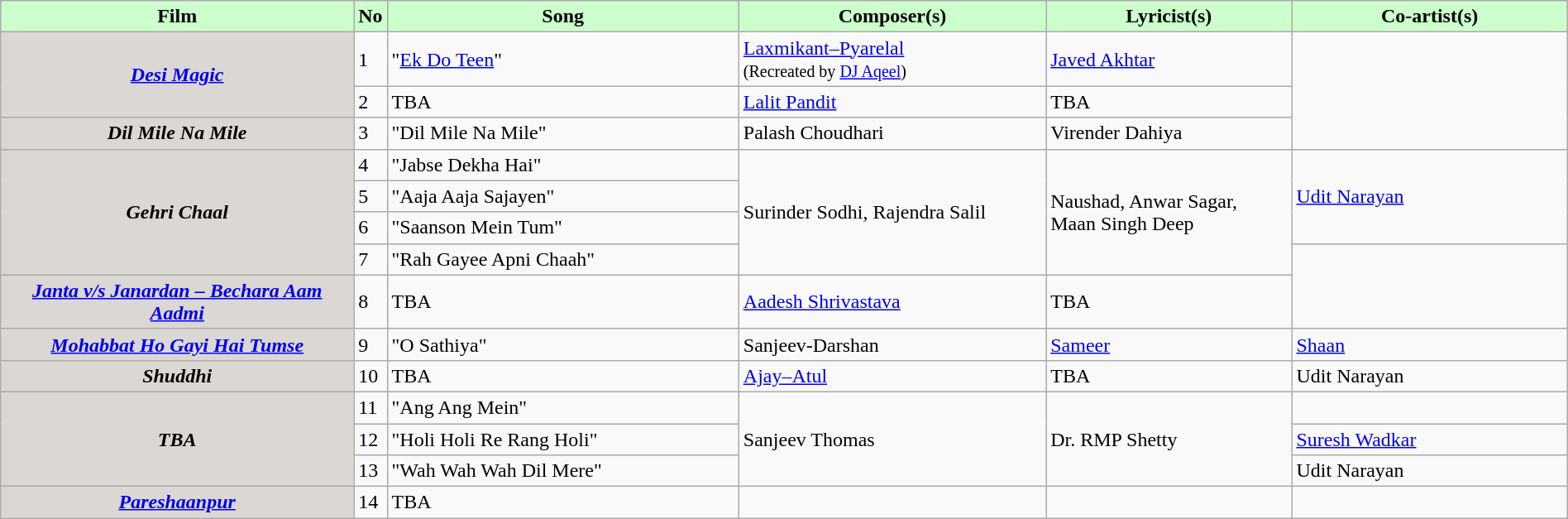<table class="wikitable plainrowheaders" style="width:100%; textcolor:#000">
<tr style="background:#cfc; text-align:center;">
<td scope="col" style="width:23%;"><strong>Film</strong></td>
<td><strong>No</strong></td>
<td scope="col" style="width:23%;"><strong>Song</strong></td>
<td scope="col" style="width:20%;"><strong>Composer(s)</strong></td>
<td scope="col" style="width:16%;"><strong>Lyricist(s)</strong></td>
<td scope="col" style="width:18%;"><strong>Co-artist(s)</strong></td>
</tr>
<tr>
<th rowspan="2" scope="row" style="background:#dbd7d2;"><em><a href='#'>Desi Magic</a></em> </th>
<td>1</td>
<td>"<a href='#'>Ek Do Teen</a>"</td>
<td><a href='#'>Laxmikant–Pyarelal</a><br><small>(Recreated by <a href='#'>DJ Aqeel</a>)</small></td>
<td><a href='#'>Javed Akhtar</a></td>
<td rowspan="3"></td>
</tr>
<tr>
<td>2</td>
<td>TBA</td>
<td><a href='#'>Lalit Pandit</a></td>
<td>TBA</td>
</tr>
<tr>
<th scope="row" style="background:#dbd7d2;"><em>Dil Mile Na Mile</em> </th>
<td>3</td>
<td>"Dil Mile Na Mile"</td>
<td>Palash Choudhari</td>
<td>Virender Dahiya</td>
</tr>
<tr>
<th scope="row" style="background:#dbd7d2;" rowspan="4"><em>Gehri Chaal</em> </th>
<td>4</td>
<td>"Jabse Dekha Hai"</td>
<td rowspan="4">Surinder Sodhi, Rajendra Salil</td>
<td rowspan="4">Naushad, Anwar Sagar, Maan Singh Deep</td>
<td rowspan="3"><a href='#'>Udit Narayan</a></td>
</tr>
<tr>
<td>5</td>
<td>"Aaja Aaja Sajayen"</td>
</tr>
<tr>
<td>6</td>
<td>"Saanson Mein Tum"</td>
</tr>
<tr>
<td>7</td>
<td>"Rah Gayee Apni Chaah"</td>
<td rowspan="2"></td>
</tr>
<tr>
<th scope="row" style="background:#DBD7D2;"><em><a href='#'>Janta v/s Janardan – Bechara Aam Aadmi</a></em> </th>
<td>8</td>
<td>TBA</td>
<td><a href='#'>Aadesh Shrivastava</a></td>
<td>TBA</td>
</tr>
<tr>
<th scope="row" style="background:#dbd7d2;"><em><a href='#'>Mohabbat Ho Gayi Hai Tumse</a></em> </th>
<td>9</td>
<td>"O Sathiya"</td>
<td>Sanjeev-Darshan</td>
<td><a href='#'>Sameer</a></td>
<td><a href='#'>Shaan</a></td>
</tr>
<tr>
<th scope="row" style="background:#dbd7d2;"><em>Shuddhi</em> </th>
<td>10</td>
<td>TBA</td>
<td><a href='#'>Ajay–Atul</a></td>
<td>TBA</td>
<td>Udit Narayan</td>
</tr>
<tr>
<th scope="row" style="background:#dbd7d2;" rowspan="3"><em>TBA</em> </th>
<td>11</td>
<td>"Ang Ang Mein"</td>
<td rowspan="3">Sanjeev Thomas</td>
<td rowspan="3">Dr. RMP Shetty</td>
<td></td>
</tr>
<tr>
<td>12</td>
<td>"Holi Holi Re Rang Holi"</td>
<td><a href='#'>Suresh Wadkar</a></td>
</tr>
<tr>
<td>13</td>
<td>"Wah Wah Wah Dil Mere"</td>
<td>Udit Narayan</td>
</tr>
<tr>
<th scope="row" style="background:#dbd7d2;"><em><a href='#'>Pareshaanpur</a></em></th>
<td>14</td>
<td>TBA</td>
<td></td>
<td></td>
<td></td>
</tr>
</table>
